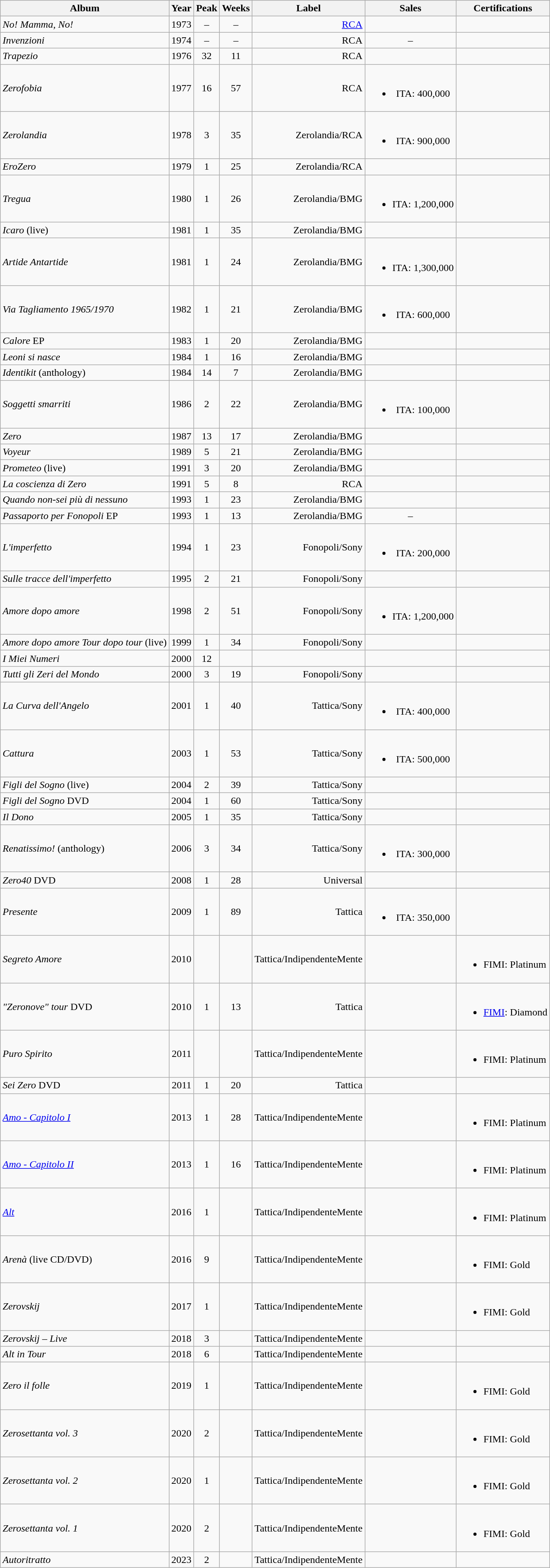<table class="wikitable">
<tr>
<th>Album</th>
<th>Year</th>
<th>Peak</th>
<th>Weeks</th>
<th>Label</th>
<th>Sales</th>
<th>Certifications</th>
</tr>
<tr>
<td><em>No! Mamma, No!</em></td>
<td style="text-align:right;">1973</td>
<td style="text-align:center;">–</td>
<td align=center>–</td>
<td align=right><a href='#'>RCA</a></td>
<td align=center></td>
<td></td>
</tr>
<tr>
<td><em>Invenzioni</em></td>
<td style="text-align:right;">1974</td>
<td style="text-align:center;">–</td>
<td align=center>–</td>
<td align=right>RCA</td>
<td align=center>–</td>
<td></td>
</tr>
<tr>
<td><em>Trapezio</em></td>
<td style="text-align:right;">1976</td>
<td style="text-align:center;">32</td>
<td align=center>11</td>
<td align=right>RCA</td>
<td align=center></td>
<td></td>
</tr>
<tr>
<td><em>Zerofobia</em></td>
<td style="text-align:right;">1977</td>
<td style="text-align:center;">16</td>
<td align=center>57</td>
<td align=right>RCA</td>
<td align=center><br><ul><li>ITA: 400,000</li></ul></td>
<td></td>
</tr>
<tr>
<td><em>Zerolandia</em></td>
<td style="text-align:right;">1978</td>
<td style="text-align:center;">3</td>
<td align=center>35</td>
<td align=right>Zerolandia/RCA</td>
<td align=center><br><ul><li>ITA: 900,000</li></ul></td>
<td></td>
</tr>
<tr>
<td><em>EroZero</em></td>
<td style="text-align:right;">1979</td>
<td style="text-align:center;">1</td>
<td align=center>25</td>
<td align=right>Zerolandia/RCA</td>
<td align=center></td>
<td></td>
</tr>
<tr>
<td><em>Tregua</em></td>
<td style="text-align:right;">1980</td>
<td style="text-align:center;">1</td>
<td align=center>26</td>
<td align=right>Zerolandia/BMG</td>
<td align=center><br><ul><li>ITA: 1,200,000</li></ul></td>
<td></td>
</tr>
<tr>
<td><em>Icaro</em> (live)</td>
<td style="text-align:right;">1981</td>
<td style="text-align:center;">1</td>
<td align=center>35</td>
<td align=right>Zerolandia/BMG</td>
<td align=center></td>
<td></td>
</tr>
<tr>
<td><em>Artide Antartide</em></td>
<td style="text-align:right;">1981</td>
<td style="text-align:center;">1</td>
<td align=center>24</td>
<td align=right>Zerolandia/BMG</td>
<td align=center><br><ul><li>ITA: 1,300,000</li></ul></td>
<td></td>
</tr>
<tr>
<td><em>Via Tagliamento 1965/1970</em></td>
<td style="text-align:right;">1982</td>
<td style="text-align:center;">1</td>
<td align=center>21</td>
<td align=right>Zerolandia/BMG</td>
<td align=center><br><ul><li>ITA: 600,000</li></ul></td>
<td></td>
</tr>
<tr>
<td><em>Calore</em> EP</td>
<td style="text-align:right;">1983</td>
<td style="text-align:center;">1</td>
<td align=center>20</td>
<td align=right>Zerolandia/BMG</td>
<td align=center></td>
<td></td>
</tr>
<tr>
<td><em>Leoni si nasce</em></td>
<td style="text-align:right;">1984</td>
<td style="text-align:center;">1</td>
<td align=center>16</td>
<td align=right>Zerolandia/BMG</td>
<td align=center></td>
<td></td>
</tr>
<tr>
<td><em>Identikit</em> (anthology)</td>
<td style="text-align:right;">1984</td>
<td style="text-align:center;">14</td>
<td align=center>7</td>
<td align=right>Zerolandia/BMG</td>
<td align=center></td>
<td></td>
</tr>
<tr>
<td><em>Soggetti smarriti</em></td>
<td style="text-align:right;">1986</td>
<td style="text-align:center;">2</td>
<td align=center>22</td>
<td align=right>Zerolandia/BMG</td>
<td align=center><br><ul><li>ITA: 100,000</li></ul></td>
<td></td>
</tr>
<tr>
<td><em>Zero</em></td>
<td style="text-align:right;">1987</td>
<td style="text-align:center;">13</td>
<td align=center>17</td>
<td align=right>Zerolandia/BMG</td>
<td align=center></td>
<td></td>
</tr>
<tr>
<td><em>Voyeur</em></td>
<td style="text-align:right;">1989</td>
<td style="text-align:center;">5</td>
<td align=center>21</td>
<td align=right>Zerolandia/BMG</td>
<td align=center></td>
<td></td>
</tr>
<tr>
<td><em>Prometeo</em> (live)</td>
<td style="text-align:right;">1991</td>
<td style="text-align:center;">3</td>
<td align=center>20</td>
<td align=right>Zerolandia/BMG</td>
<td align=center></td>
<td></td>
</tr>
<tr>
<td><em>La coscienza di Zero</em></td>
<td style="text-align:right;">1991</td>
<td style="text-align:center;">5</td>
<td align=center>8</td>
<td align=right>RCA</td>
<td align=center></td>
<td></td>
</tr>
<tr>
<td><em>Quando non-sei più di nessuno</em></td>
<td style="text-align:right;">1993</td>
<td style="text-align:center;">1</td>
<td align=center>23</td>
<td align=right>Zerolandia/BMG</td>
<td align=center></td>
<td></td>
</tr>
<tr>
<td><em>Passaporto per Fonopoli</em> EP</td>
<td style="text-align:right;">1993</td>
<td style="text-align:center;">1</td>
<td align=center>13</td>
<td align=right>Zerolandia/BMG</td>
<td align=center>–</td>
<td></td>
</tr>
<tr>
<td><em>L'imperfetto</em></td>
<td style="text-align:right;">1994</td>
<td style="text-align:center;">1</td>
<td align=center>23</td>
<td align=right>Fonopoli/Sony</td>
<td align=center><br><ul><li>ITA: 200,000</li></ul></td>
<td></td>
</tr>
<tr>
<td><em>Sulle tracce dell'imperfetto</em></td>
<td style="text-align:right;">1995</td>
<td style="text-align:center;">2</td>
<td align=center>21</td>
<td align=right>Fonopoli/Sony</td>
<td align=center></td>
<td></td>
</tr>
<tr>
<td><em>Amore dopo amore</em></td>
<td style="text-align:right;">1998</td>
<td style="text-align:center;">2</td>
<td align=center>51</td>
<td align=right>Fonopoli/Sony</td>
<td align=center><br><ul><li>ITA: 1,200,000</li></ul></td>
<td></td>
</tr>
<tr>
<td><em>Amore dopo amore Tour dopo tour</em> (live)</td>
<td style="text-align:right;">1999</td>
<td style="text-align:center;">1</td>
<td align=center>34</td>
<td align=right>Fonopoli/Sony</td>
<td align=center></td>
<td></td>
</tr>
<tr>
<td><em>I Miei Numeri</em></td>
<td style="text-align:right;">2000</td>
<td style="text-align:center;">12</td>
<td align=center></td>
<td align=right></td>
<td align=center></td>
<td></td>
</tr>
<tr>
<td><em>Tutti gli Zeri del Mondo</em></td>
<td style="text-align:right;">2000</td>
<td style="text-align:center;">3</td>
<td align=center>19</td>
<td align=right>Fonopoli/Sony</td>
<td align=center></td>
<td></td>
</tr>
<tr>
<td><em>La Curva dell'Angelo</em></td>
<td style="text-align:right;">2001</td>
<td style="text-align:center;">1</td>
<td align=center>40</td>
<td align=right>Tattica/Sony</td>
<td align=center><br><ul><li>ITA: 400,000</li></ul></td>
<td></td>
</tr>
<tr>
<td><em>Cattura</em></td>
<td style="text-align:right;">2003</td>
<td style="text-align:center;">1</td>
<td align=center>53</td>
<td align=right>Tattica/Sony</td>
<td align=center><br><ul><li>ITA: 500,000</li></ul></td>
<td></td>
</tr>
<tr>
<td><em>Figli del Sogno</em> (live)</td>
<td style="text-align:right;">2004</td>
<td style="text-align:center;">2</td>
<td align=center>39</td>
<td align=right>Tattica/Sony</td>
<td align=center></td>
<td></td>
</tr>
<tr>
<td><em>Figli del Sogno</em> DVD</td>
<td style="text-align:right;">2004</td>
<td style="text-align:center;">1</td>
<td align=center>60</td>
<td align=right>Tattica/Sony</td>
<td align=center></td>
<td></td>
</tr>
<tr>
<td><em>Il Dono</em></td>
<td style="text-align:right;">2005</td>
<td style="text-align:center;">1</td>
<td align=center>35</td>
<td align=right>Tattica/Sony</td>
<td align=center></td>
<td></td>
</tr>
<tr>
<td><em>Renatissimo!</em> (anthology)</td>
<td style="text-align:right;">2006</td>
<td style="text-align:center;">3</td>
<td align=center>34</td>
<td align=right>Tattica/Sony</td>
<td align=center><br><ul><li>ITA: 300,000</li></ul></td>
<td></td>
</tr>
<tr>
<td><em>Zero40</em> DVD</td>
<td style="text-align:right;">2008</td>
<td style="text-align:center;">1</td>
<td align=center>28</td>
<td align=right>Universal</td>
<td align=center></td>
<td></td>
</tr>
<tr>
<td><em>Presente</em></td>
<td style="text-align:right;">2009</td>
<td style="text-align:center;">1</td>
<td align=center>89</td>
<td align=right>Tattica</td>
<td align=center><br><ul><li>ITA: 350,000</li></ul></td>
<td></td>
</tr>
<tr>
<td><em>Segreto Amore</em></td>
<td style="text-align:right;">2010</td>
<td style="text-align:center;"></td>
<td align=center></td>
<td align=right>Tattica/IndipendenteMente</td>
<td align=center></td>
<td><br><ul><li>FIMI: Platinum</li></ul></td>
</tr>
<tr>
<td><em>"Zeronove" tour</em> DVD</td>
<td style="text-align:right;">2010</td>
<td style="text-align:center;">1</td>
<td align=center>13</td>
<td align=right>Tattica</td>
<td align=center></td>
<td><br><ul><li><a href='#'>FIMI</a>: Diamond</li></ul></td>
</tr>
<tr>
<td><em>Puro Spirito</em></td>
<td style="text-align:right;">2011</td>
<td style="text-align:center;"></td>
<td align=center></td>
<td align=right>Tattica/IndipendenteMente</td>
<td align=center></td>
<td><br><ul><li>FIMI: Platinum</li></ul></td>
</tr>
<tr>
<td><em>Sei Zero</em> DVD</td>
<td style="text-align:right;">2011</td>
<td style="text-align:center;">1</td>
<td align=center>20</td>
<td align=right>Tattica</td>
<td align=center></td>
<td></td>
</tr>
<tr>
<td><em><a href='#'>Amo - Capitolo I</a></em></td>
<td style="text-align:right;">2013</td>
<td style="text-align:center;">1</td>
<td align=center>28</td>
<td align=right>Tattica/IndipendenteMente</td>
<td align=center></td>
<td><br><ul><li>FIMI: Platinum</li></ul></td>
</tr>
<tr>
<td><em><a href='#'>Amo - Capitolo II</a></em></td>
<td style="text-align:right;">2013</td>
<td style="text-align:center;">1</td>
<td align=center>16</td>
<td align=right>Tattica/IndipendenteMente</td>
<td align=center></td>
<td><br><ul><li>FIMI: Platinum</li></ul></td>
</tr>
<tr>
<td><em><a href='#'>Alt</a></em></td>
<td style="text-align:right;">2016</td>
<td style="text-align:center;">1</td>
<td align=center></td>
<td align=right>Tattica/IndipendenteMente</td>
<td align=center></td>
<td><br><ul><li>FIMI: Platinum</li></ul></td>
</tr>
<tr>
<td><em>Arenà</em> (live CD/DVD)</td>
<td style="text-align:right;">2016</td>
<td style="text-align:center;">9</td>
<td align=center></td>
<td align=right>Tattica/IndipendenteMente</td>
<td align=center></td>
<td><br><ul><li>FIMI: Gold</li></ul></td>
</tr>
<tr>
<td><em>Zerovskij</em></td>
<td style="text-align:right;">2017</td>
<td style="text-align:center;">1</td>
<td align=center></td>
<td align=right>Tattica/IndipendenteMente</td>
<td align=center></td>
<td><br><ul><li>FIMI: Gold</li></ul></td>
</tr>
<tr>
<td><em>Zerovskij – Live</em></td>
<td style="text-align:right;">2018</td>
<td style="text-align:center;">3<br></td>
<td align=center></td>
<td align=right>Tattica/IndipendenteMente</td>
<td align=center></td>
<td></td>
</tr>
<tr>
<td><em>Alt in Tour</em></td>
<td style="text-align:right;">2018</td>
<td style="text-align:center;">6<br></td>
<td align=center></td>
<td align=right>Tattica/IndipendenteMente</td>
<td align=center></td>
<td></td>
</tr>
<tr>
<td><em>Zero il folle</em></td>
<td style="text-align:right;">2019</td>
<td style="text-align:center;">1<br></td>
<td align=center></td>
<td align=right>Tattica/IndipendenteMente</td>
<td align=center></td>
<td><br><ul><li>FIMI: Gold</li></ul></td>
</tr>
<tr>
<td><em>Zerosettanta vol. 3</em></td>
<td style="text-align:right;">2020</td>
<td style="text-align:center;">2</td>
<td align=center></td>
<td align=right>Tattica/IndipendenteMente</td>
<td align=center></td>
<td><br><ul><li>FIMI: Gold</li></ul></td>
</tr>
<tr>
<td><em>Zerosettanta vol. 2</em></td>
<td style="text-align:right;">2020</td>
<td style="text-align:center;">1</td>
<td align=center></td>
<td align=right>Tattica/IndipendenteMente</td>
<td align=center></td>
<td><br><ul><li>FIMI: Gold</li></ul></td>
</tr>
<tr>
<td><em>Zerosettanta vol. 1</em></td>
<td style="text-align:right;">2020</td>
<td style="text-align:center;">2</td>
<td align=center></td>
<td align=right>Tattica/IndipendenteMente</td>
<td align=center></td>
<td><br><ul><li>FIMI: Gold</li></ul></td>
</tr>
<tr>
<td><em>Autoritratto</em></td>
<td style="text-align:right;">2023</td>
<td style="text-align:center;">2<br></td>
<td align=center></td>
<td align=right>Tattica/IndipendenteMente</td>
<td align=center></td>
<td></td>
</tr>
</table>
